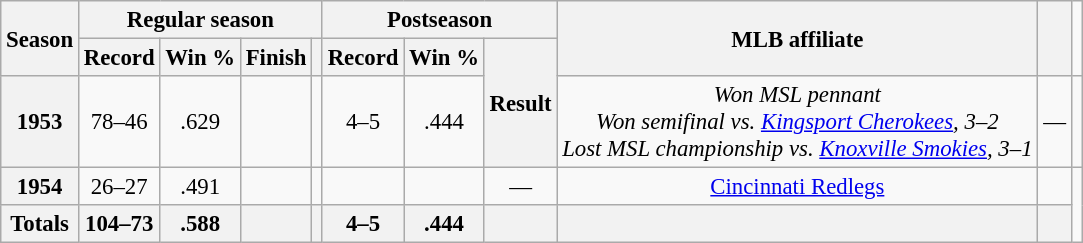<table class="wikitable sortable plainrowheaders" style="font-size: 95%; text-align:center;">
<tr>
<th rowspan="2" scope="col">Season</th>
<th colspan="4" scope="col">Regular season</th>
<th colspan="3" scope="col">Postseason</th>
<th rowspan="2" scope="col">MLB affiliate</th>
<th rowspan="2" class="unsortable" scope="col"></th>
</tr>
<tr>
<th scope="col">Record</th>
<th scope="col">Win %</th>
<th scope="col">Finish</th>
<th scope="col"></th>
<th scope="col">Record</th>
<th scope="col">Win %</th>
<th class="unsortable" rowspan="2" scope="col">Result</th>
</tr>
<tr>
<th scope="row" style="text-align:center">1953</th>
<td>78–46</td>
<td>.629</td>
<td></td>
<td></td>
<td>4–5</td>
<td>.444</td>
<td><em>Won MSL pennant</em><br><em>Won semifinal vs. <a href='#'>Kingsport Cherokees</a>, 3–2</em><br><em>Lost MSL championship vs. <a href='#'>Knoxville Smokies</a>, 3–1</em></td>
<td>—</td>
<td></td>
</tr>
<tr>
<th scope="row" style="text-align:center">1954</th>
<td>26–27</td>
<td>.491</td>
<td></td>
<td></td>
<td></td>
<td></td>
<td>—</td>
<td><a href='#'>Cincinnati Redlegs</a></td>
<td></td>
</tr>
<tr class="sortbottom">
<th scope="row" style="text-align:center"><strong>Totals</strong></th>
<th>104–73</th>
<th>.588</th>
<th></th>
<th></th>
<th>4–5</th>
<th>.444</th>
<th></th>
<th></th>
<th></th>
</tr>
</table>
